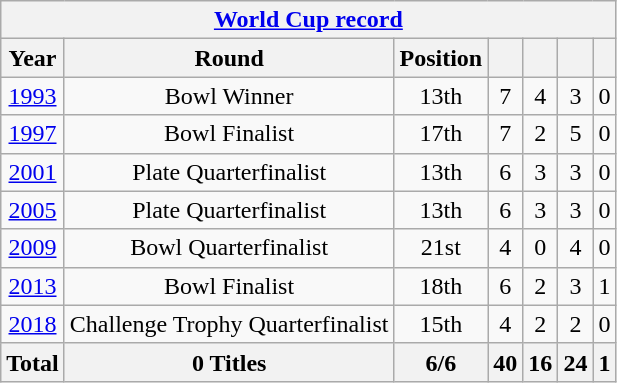<table class="wikitable" style="text-align: center;">
<tr>
<th colspan=7><a href='#'>World Cup record</a></th>
</tr>
<tr>
<th>Year</th>
<th>Round</th>
<th>Position</th>
<th></th>
<th></th>
<th></th>
<th></th>
</tr>
<tr>
<td> <a href='#'>1993</a></td>
<td>Bowl Winner</td>
<td>13th</td>
<td>7</td>
<td>4</td>
<td>3</td>
<td>0</td>
</tr>
<tr>
<td> <a href='#'>1997</a></td>
<td>Bowl Finalist</td>
<td>17th</td>
<td>7</td>
<td>2</td>
<td>5</td>
<td>0</td>
</tr>
<tr>
<td> <a href='#'>2001</a></td>
<td>Plate Quarterfinalist</td>
<td>13th</td>
<td>6</td>
<td>3</td>
<td>3</td>
<td>0</td>
</tr>
<tr>
<td> <a href='#'>2005</a></td>
<td>Plate Quarterfinalist</td>
<td>13th</td>
<td>6</td>
<td>3</td>
<td>3</td>
<td>0</td>
</tr>
<tr>
<td> <a href='#'>2009</a></td>
<td>Bowl Quarterfinalist</td>
<td>21st</td>
<td>4</td>
<td>0</td>
<td>4</td>
<td>0</td>
</tr>
<tr>
<td> <a href='#'>2013</a></td>
<td>Bowl Finalist</td>
<td>18th</td>
<td>6</td>
<td>2</td>
<td>3</td>
<td>1</td>
</tr>
<tr>
<td> <a href='#'>2018</a></td>
<td>Challenge Trophy Quarterfinalist</td>
<td>15th</td>
<td>4</td>
<td>2</td>
<td>2</td>
<td>0</td>
</tr>
<tr>
<th>Total</th>
<th>0 Titles</th>
<th>6/6</th>
<th>40</th>
<th>16</th>
<th>24</th>
<th>1</th>
</tr>
</table>
